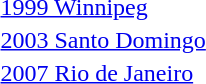<table>
<tr>
<td><a href='#'>1999 Winnipeg</a><br></td>
<td></td>
<td></td>
<td></td>
</tr>
<tr>
<td><a href='#'>2003 Santo Domingo</a><br></td>
<td></td>
<td></td>
<td></td>
</tr>
<tr>
<td><a href='#'>2007 Rio de Janeiro</a><br></td>
<td></td>
<td></td>
<td></td>
</tr>
</table>
